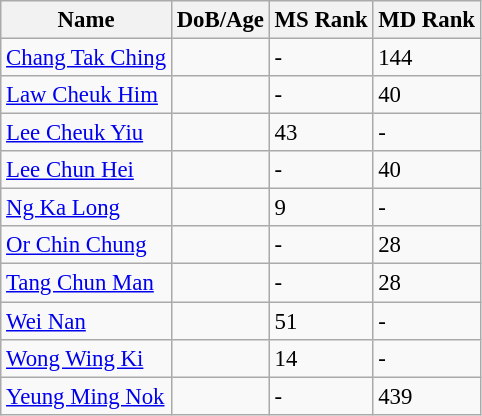<table class="wikitable" style="text-align: left; font-size:95%;">
<tr>
<th>Name</th>
<th>DoB/Age</th>
<th>MS Rank</th>
<th>MD Rank</th>
</tr>
<tr>
<td><a href='#'>Chang Tak Ching</a></td>
<td></td>
<td>-</td>
<td>144</td>
</tr>
<tr>
<td><a href='#'>Law Cheuk Him</a></td>
<td></td>
<td>-</td>
<td>40</td>
</tr>
<tr>
<td><a href='#'>Lee Cheuk Yiu</a></td>
<td></td>
<td>43</td>
<td>-</td>
</tr>
<tr>
<td><a href='#'>Lee Chun Hei</a></td>
<td></td>
<td>-</td>
<td>40</td>
</tr>
<tr>
<td><a href='#'>Ng Ka Long</a></td>
<td></td>
<td>9</td>
<td>-</td>
</tr>
<tr>
<td><a href='#'>Or Chin Chung</a></td>
<td></td>
<td>-</td>
<td>28</td>
</tr>
<tr>
<td><a href='#'>Tang Chun Man</a></td>
<td></td>
<td>-</td>
<td>28</td>
</tr>
<tr>
<td><a href='#'>Wei Nan</a></td>
<td></td>
<td>51</td>
<td>-</td>
</tr>
<tr>
<td><a href='#'>Wong Wing Ki</a></td>
<td></td>
<td>14</td>
<td>-</td>
</tr>
<tr>
<td><a href='#'>Yeung Ming Nok</a></td>
<td></td>
<td>-</td>
<td>439</td>
</tr>
</table>
